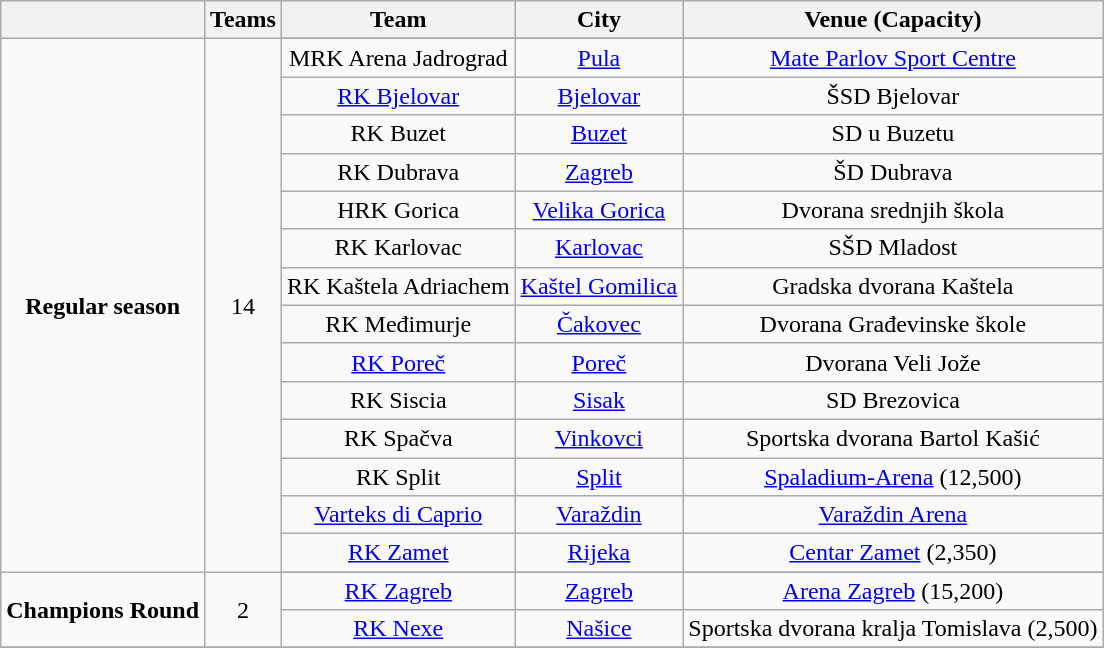<table class="wikitable sortable" style="text-align: center;">
<tr>
<th rowspan=1></th>
<th colspan=1>Teams</th>
<th rowspan=1>Team</th>
<th rowspan=1>City</th>
<th rowspan=1>Venue (Capacity)</th>
</tr>
<tr>
<td rowspan=15><strong>Regular season</strong></td>
<td align=center rowspan=15>14</td>
</tr>
<tr>
<td>MRK Arena Jadrograd</td>
<td><a href='#'>Pula</a></td>
<td><a href='#'>Mate Parlov Sport Centre</a></td>
</tr>
<tr>
<td><a href='#'>RK Bjelovar</a></td>
<td><a href='#'>Bjelovar</a></td>
<td>ŠSD Bjelovar</td>
</tr>
<tr>
<td>RK Buzet</td>
<td><a href='#'>Buzet</a></td>
<td>SD u Buzetu</td>
</tr>
<tr>
<td>RK Dubrava</td>
<td><a href='#'>Zagreb</a></td>
<td>ŠD Dubrava</td>
</tr>
<tr>
<td>HRK Gorica</td>
<td><a href='#'>Velika Gorica</a></td>
<td>Dvorana srednjih škola</td>
</tr>
<tr>
<td>RK Karlovac</td>
<td><a href='#'>Karlovac</a></td>
<td>SŠD Mladost</td>
</tr>
<tr>
<td>RK Kaštela Adriachem</td>
<td><a href='#'>Kaštel Gomilica</a></td>
<td>Gradska dvorana Kaštela</td>
</tr>
<tr>
<td>RK Međimurje</td>
<td><a href='#'>Čakovec</a></td>
<td>Dvorana Građevinske škole</td>
</tr>
<tr>
<td><a href='#'>RK Poreč</a></td>
<td><a href='#'>Poreč</a></td>
<td>Dvorana Veli Jože</td>
</tr>
<tr>
<td>RK Siscia</td>
<td><a href='#'>Sisak</a></td>
<td>SD Brezovica</td>
</tr>
<tr>
<td>RK Spačva</td>
<td><a href='#'>Vinkovci</a></td>
<td>Sportska dvorana Bartol Kašić</td>
</tr>
<tr>
<td>RK Split</td>
<td><a href='#'>Split</a></td>
<td><a href='#'>Spaladium-Arena</a> (12,500)</td>
</tr>
<tr>
<td><a href='#'>Varteks di Caprio</a></td>
<td><a href='#'>Varaždin</a></td>
<td><a href='#'>Varaždin Arena</a></td>
</tr>
<tr>
<td><a href='#'>RK Zamet</a></td>
<td><a href='#'>Rijeka</a></td>
<td><a href='#'>Centar Zamet</a> (2,350)</td>
</tr>
<tr>
<td rowspan=3><strong>Champions Round</strong></td>
<td align=center rowspan=3>2</td>
</tr>
<tr>
<td><a href='#'>RK Zagreb</a></td>
<td><a href='#'>Zagreb</a></td>
<td><a href='#'>Arena Zagreb</a> (15,200)</td>
</tr>
<tr>
<td><a href='#'>RK Nexe</a></td>
<td><a href='#'>Našice</a></td>
<td>Sportska dvorana kralja Tomislava (2,500)</td>
</tr>
<tr>
</tr>
</table>
